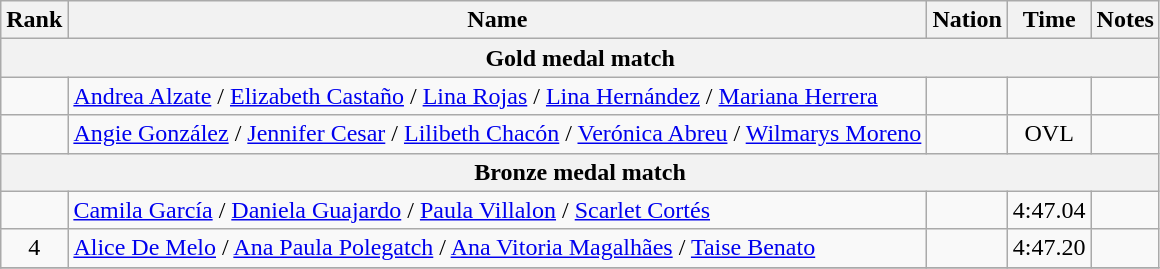<table class="wikitable" style="text-align:center">
<tr>
<th>Rank</th>
<th>Name</th>
<th>Nation</th>
<th>Time</th>
<th>Notes</th>
</tr>
<tr>
<th colspan="5">Gold medal match</th>
</tr>
<tr>
<td></td>
<td align=left><a href='#'>Andrea Alzate</a> / <a href='#'>Elizabeth Castaño</a> / <a href='#'>Lina Rojas</a> / <a href='#'>Lina Hernández</a> / <a href='#'>Mariana Herrera</a></td>
<td align=left></td>
<td></td>
<td></td>
</tr>
<tr>
<td></td>
<td align=left><a href='#'>Angie González</a> / <a href='#'>Jennifer Cesar</a> / <a href='#'>Lilibeth Chacón</a> / <a href='#'>Verónica Abreu</a> / <a href='#'>Wilmarys Moreno</a></td>
<td align=left></td>
<td>OVL</td>
<td></td>
</tr>
<tr>
<th colspan="5">Bronze medal match</th>
</tr>
<tr>
<td></td>
<td align=left><a href='#'>Camila García</a> / <a href='#'>Daniela Guajardo</a> / <a href='#'>Paula Villalon</a> / <a href='#'>Scarlet Cortés</a></td>
<td align=left></td>
<td>4:47.04</td>
</tr>
<tr>
<td>4</td>
<td align=left><a href='#'>Alice De Melo</a> / <a href='#'>Ana Paula Polegatch</a> / <a href='#'>Ana Vitoria Magalhães</a> / <a href='#'>Taise Benato</a></td>
<td align=left></td>
<td>4:47.20</td>
<td></td>
</tr>
<tr>
</tr>
</table>
